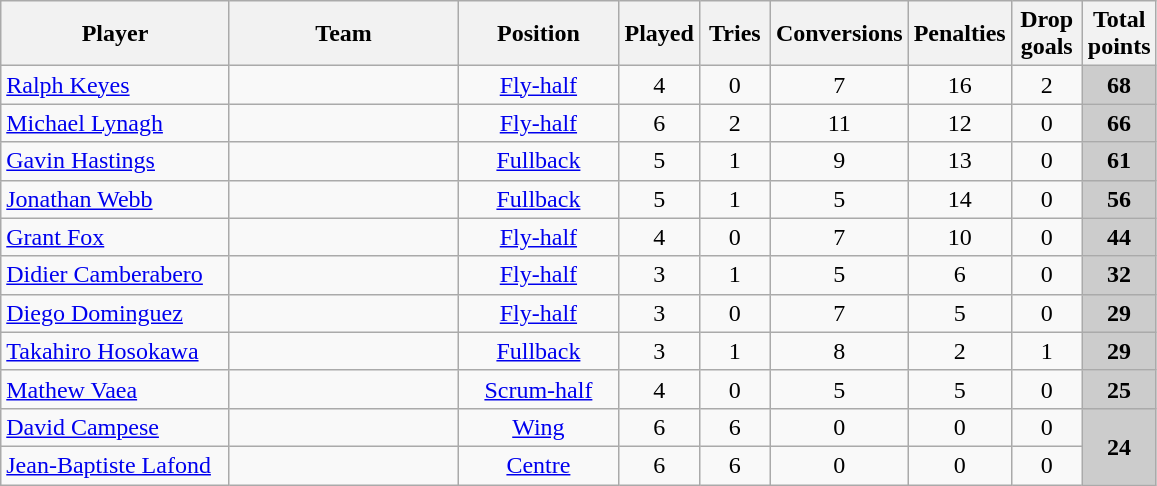<table class="wikitable" style="text-align:center">
<tr>
<th width=145>Player</th>
<th width=145>Team</th>
<th width=100>Position</th>
<th width=40>Played</th>
<th width=40>Tries</th>
<th width=40>Conversions</th>
<th width=40>Penalties</th>
<th width=40>Drop goals</th>
<th width=40>Total points</th>
</tr>
<tr>
<td align="left"><a href='#'>Ralph Keyes</a></td>
<td align="left"></td>
<td><a href='#'>Fly-half</a></td>
<td>4</td>
<td>0</td>
<td>7</td>
<td>16</td>
<td>2</td>
<td ! scope=row style="background:#ccc"><strong>68</strong></td>
</tr>
<tr>
<td align="left"><a href='#'>Michael Lynagh</a></td>
<td align="left"></td>
<td><a href='#'>Fly-half</a></td>
<td>6</td>
<td>2</td>
<td>11</td>
<td>12</td>
<td>0</td>
<td ! scope=row style="background:#ccc"><strong>66</strong></td>
</tr>
<tr>
<td align="left"><a href='#'>Gavin Hastings</a></td>
<td align="left"></td>
<td><a href='#'>Fullback</a></td>
<td>5</td>
<td>1</td>
<td>9</td>
<td>13</td>
<td>0</td>
<td ! scope=row style="background:#ccc"><strong>61</strong></td>
</tr>
<tr>
<td align="left"><a href='#'>Jonathan Webb</a></td>
<td align="left"></td>
<td><a href='#'>Fullback</a></td>
<td>5</td>
<td>1</td>
<td>5</td>
<td>14</td>
<td>0</td>
<td ! scope=row style="background:#ccc"><strong>56</strong></td>
</tr>
<tr>
<td align="left"><a href='#'>Grant Fox</a></td>
<td align="left"></td>
<td><a href='#'>Fly-half</a></td>
<td>4</td>
<td>0</td>
<td>7</td>
<td>10</td>
<td>0</td>
<td ! scope=row style="background:#ccc"><strong>44</strong></td>
</tr>
<tr>
<td align="left"><a href='#'>Didier Camberabero</a></td>
<td align="left"></td>
<td><a href='#'>Fly-half</a></td>
<td>3</td>
<td>1</td>
<td>5</td>
<td>6</td>
<td>0</td>
<td ! scope=row style="background:#ccc"><strong>32</strong></td>
</tr>
<tr>
<td align="left"><a href='#'>Diego Dominguez</a></td>
<td align="left"></td>
<td><a href='#'>Fly-half</a></td>
<td>3</td>
<td>0</td>
<td>7</td>
<td>5</td>
<td>0</td>
<td ! scope=row style="background:#ccc"><strong>29</strong></td>
</tr>
<tr>
<td align="left"><a href='#'>Takahiro Hosokawa</a></td>
<td align="left"></td>
<td><a href='#'>Fullback</a></td>
<td>3</td>
<td>1</td>
<td>8</td>
<td>2</td>
<td>1</td>
<td ! scope=row style="background:#ccc"><strong>29</strong></td>
</tr>
<tr>
<td align="left"><a href='#'>Mathew Vaea</a></td>
<td align="left"></td>
<td><a href='#'>Scrum-half</a></td>
<td>4</td>
<td>0</td>
<td>5</td>
<td>5</td>
<td>0</td>
<td ! scope=row style="background:#ccc"><strong>25</strong></td>
</tr>
<tr>
<td align="left"><a href='#'>David Campese</a></td>
<td align="left"></td>
<td><a href='#'>Wing</a></td>
<td>6</td>
<td>6</td>
<td>0</td>
<td>0</td>
<td>0</td>
<td ! scope=row style="background:#ccc" rowspan=2><strong>24</strong></td>
</tr>
<tr>
<td align="left"><a href='#'>Jean-Baptiste Lafond</a></td>
<td align="left"></td>
<td><a href='#'>Centre</a></td>
<td>6</td>
<td>6</td>
<td>0</td>
<td>0</td>
<td>0</td>
</tr>
</table>
